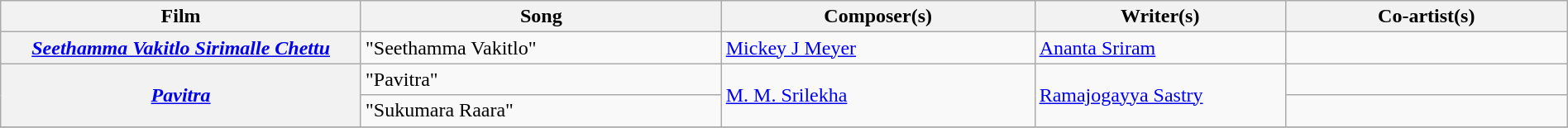<table class="wikitable plainrowheaders" width="100%" textcolor:#000;">
<tr>
<th scope="col" width=23%><strong>Film</strong></th>
<th scope="col" width=23%><strong>Song</strong></th>
<th scope="col" width=20%><strong>Composer(s)</strong></th>
<th scope="col" width=16%><strong>Writer(s)</strong></th>
<th scope="col" width=18%><strong>Co-artist(s)</strong></th>
</tr>
<tr>
<th><em><a href='#'>Seethamma Vakitlo Sirimalle Chettu</a></em></th>
<td>"Seethamma Vakitlo"</td>
<td><a href='#'>Mickey J Meyer</a></td>
<td><a href='#'>Ananta Sriram</a></td>
<td></td>
</tr>
<tr>
<th rowspan="2"><em><a href='#'>Pavitra</a></em></th>
<td>"Pavitra"</td>
<td rowspan="2"><a href='#'>M. M. Srilekha</a></td>
<td rowspan="2"><a href='#'>Ramajogayya Sastry</a></td>
<td></td>
</tr>
<tr>
<td>"Sukumara Raara"</td>
<td></td>
</tr>
<tr>
</tr>
</table>
